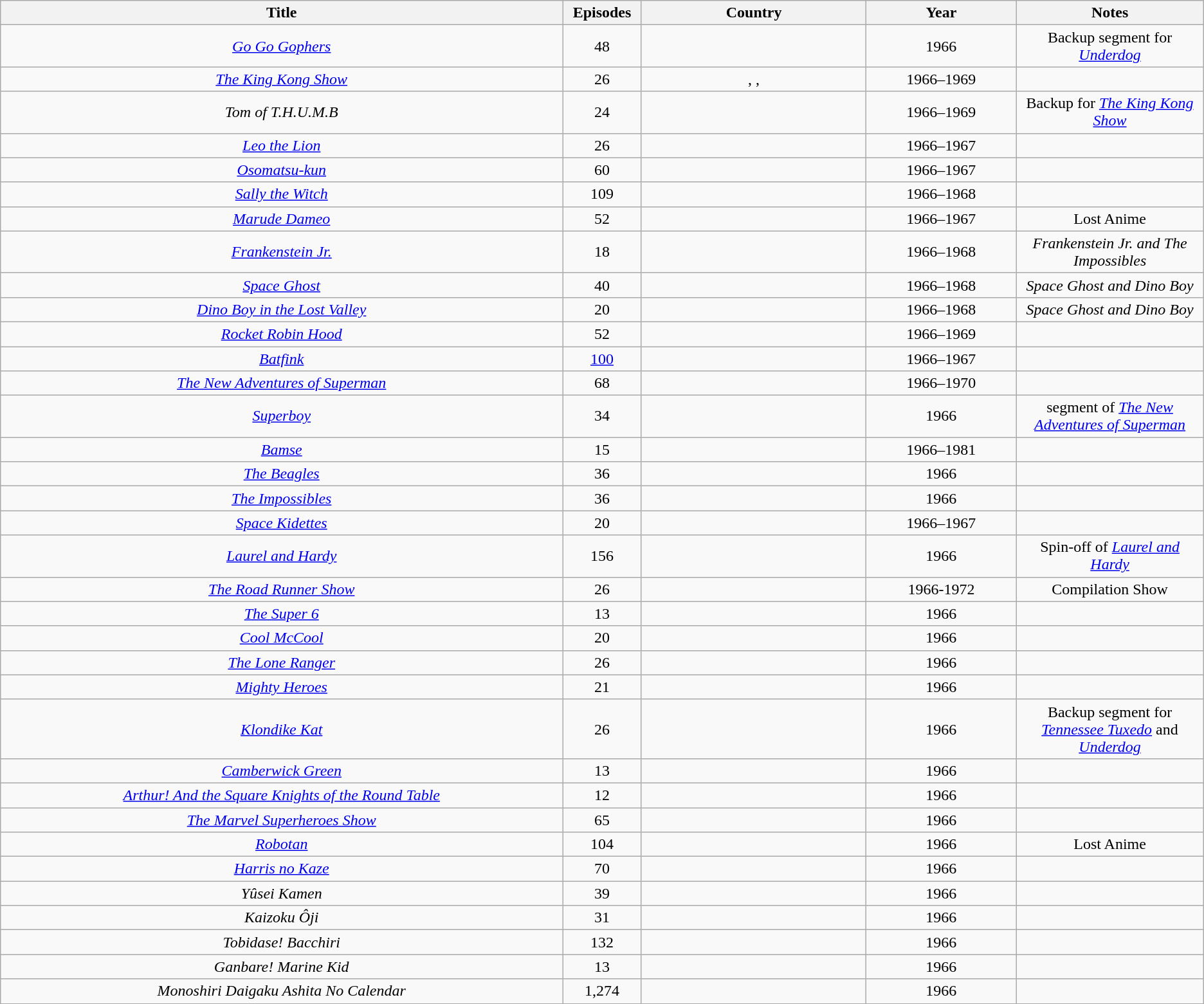<table class="wikitable sortable" style="text-align:center;">
<tr>
<th width=30%>Title</th>
<th width=2%>Episodes</th>
<th width=12%>Country</th>
<th width=8%>Year</th>
<th width=10%>Notes</th>
</tr>
<tr>
<td><em><a href='#'>Go Go Gophers</a></em></td>
<td>48</td>
<td></td>
<td>1966</td>
<td>Backup segment for <em><a href='#'>Underdog</a></em></td>
</tr>
<tr>
<td><em><a href='#'>The King Kong Show</a></em></td>
<td>26</td>
<td>, , </td>
<td>1966–1969</td>
<td></td>
</tr>
<tr>
<td><em>Tom of T.H.U.M.B</em></td>
<td>24</td>
<td></td>
<td>1966–1969</td>
<td>Backup for <em><a href='#'>The King Kong Show</a></em></td>
</tr>
<tr>
<td><em><a href='#'>Leo the Lion</a></em></td>
<td>26</td>
<td></td>
<td>1966–1967</td>
<td></td>
</tr>
<tr>
<td><em><a href='#'>Osomatsu-kun</a></em></td>
<td>60</td>
<td></td>
<td>1966–1967</td>
<td></td>
</tr>
<tr>
<td><em><a href='#'>Sally the Witch</a></em></td>
<td>109</td>
<td></td>
<td>1966–1968</td>
<td></td>
</tr>
<tr>
<td><em><a href='#'>Marude Dameo</a></em></td>
<td>52</td>
<td></td>
<td>1966–1967</td>
<td>Lost Anime</td>
</tr>
<tr>
<td><em><a href='#'>Frankenstein Jr.</a></em></td>
<td>18</td>
<td></td>
<td>1966–1968</td>
<td><em>Frankenstein Jr. and The Impossibles</em></td>
</tr>
<tr>
<td><em><a href='#'>Space Ghost</a></em></td>
<td>40</td>
<td></td>
<td>1966–1968</td>
<td><em>Space Ghost and Dino Boy</em></td>
</tr>
<tr>
<td><em><a href='#'>Dino Boy in the Lost Valley</a></em></td>
<td>20</td>
<td></td>
<td>1966–1968</td>
<td><em>Space Ghost and Dino Boy</em></td>
</tr>
<tr>
<td><em><a href='#'>Rocket Robin Hood</a></em></td>
<td>52</td>
<td></td>
<td>1966–1969</td>
<td></td>
</tr>
<tr>
<td><em><a href='#'>Batfink</a></em></td>
<td><a href='#'>100</a></td>
<td></td>
<td>1966–1967</td>
<td></td>
</tr>
<tr>
<td><em><a href='#'>The New Adventures of Superman</a></em></td>
<td>68</td>
<td></td>
<td>1966–1970</td>
<td></td>
</tr>
<tr>
<td><em><a href='#'>Superboy</a></em></td>
<td>34</td>
<td></td>
<td>1966</td>
<td>segment of <em><a href='#'>The New Adventures of Superman</a></em></td>
</tr>
<tr>
<td><em><a href='#'>Bamse</a></em></td>
<td>15</td>
<td></td>
<td>1966–1981</td>
<td></td>
</tr>
<tr>
<td><em><a href='#'>The Beagles</a></em></td>
<td>36</td>
<td></td>
<td>1966</td>
<td></td>
</tr>
<tr>
<td><em><a href='#'>The Impossibles</a></em></td>
<td>36</td>
<td></td>
<td>1966</td>
<td></td>
</tr>
<tr>
<td><em><a href='#'>Space Kidettes</a></em></td>
<td>20</td>
<td></td>
<td>1966–1967</td>
<td></td>
</tr>
<tr>
<td><em><a href='#'>Laurel and Hardy</a></em></td>
<td>156</td>
<td></td>
<td>1966</td>
<td>Spin-off of <em><a href='#'>Laurel and Hardy</a></em></td>
</tr>
<tr>
<td><em><a href='#'>The Road Runner Show</a></em></td>
<td>26</td>
<td></td>
<td>1966-1972</td>
<td>Compilation Show</td>
</tr>
<tr>
<td><em><a href='#'>The Super 6</a></em></td>
<td>13</td>
<td></td>
<td>1966</td>
<td></td>
</tr>
<tr>
<td><em><a href='#'>Cool McCool</a></em></td>
<td>20</td>
<td></td>
<td>1966</td>
<td></td>
</tr>
<tr>
<td><em><a href='#'>The Lone Ranger</a></em></td>
<td>26</td>
<td></td>
<td>1966</td>
<td></td>
</tr>
<tr>
<td><em><a href='#'>Mighty Heroes</a></em></td>
<td>21</td>
<td></td>
<td>1966</td>
<td></td>
</tr>
<tr>
<td><em><a href='#'>Klondike Kat</a></em></td>
<td>26</td>
<td></td>
<td>1966</td>
<td>Backup segment for <em><a href='#'>Tennessee Tuxedo</a></em> and <em><a href='#'>Underdog</a></em></td>
</tr>
<tr>
<td><em><a href='#'>Camberwick Green</a></em></td>
<td>13</td>
<td></td>
<td>1966</td>
<td></td>
</tr>
<tr>
<td><em><a href='#'>Arthur! And the Square Knights of the Round Table</a></em></td>
<td>12</td>
<td></td>
<td>1966</td>
<td></td>
</tr>
<tr>
<td><em><a href='#'>The Marvel Superheroes Show</a></em></td>
<td>65</td>
<td></td>
<td>1966</td>
<td></td>
</tr>
<tr>
<td><em><a href='#'>Robotan</a></em></td>
<td>104</td>
<td></td>
<td>1966</td>
<td>Lost Anime</td>
</tr>
<tr>
<td><em><a href='#'>Harris no Kaze</a></em></td>
<td>70</td>
<td></td>
<td>1966</td>
<td></td>
</tr>
<tr>
<td><em>Yûsei Kamen</em></td>
<td>39</td>
<td></td>
<td>1966</td>
<td></td>
</tr>
<tr>
<td><em>Kaizoku Ôji</em></td>
<td>31</td>
<td></td>
<td>1966</td>
<td></td>
</tr>
<tr>
<td><em>Tobidase! Bacchiri</em></td>
<td>132</td>
<td></td>
<td>1966</td>
<td></td>
</tr>
<tr>
<td><em>Ganbare! Marine Kid</em></td>
<td>13</td>
<td></td>
<td>1966</td>
<td></td>
</tr>
<tr>
<td><em>Monoshiri Daigaku Ashita No Calendar</em></td>
<td>1,274</td>
<td></td>
<td>1966</td>
<td></td>
</tr>
</table>
